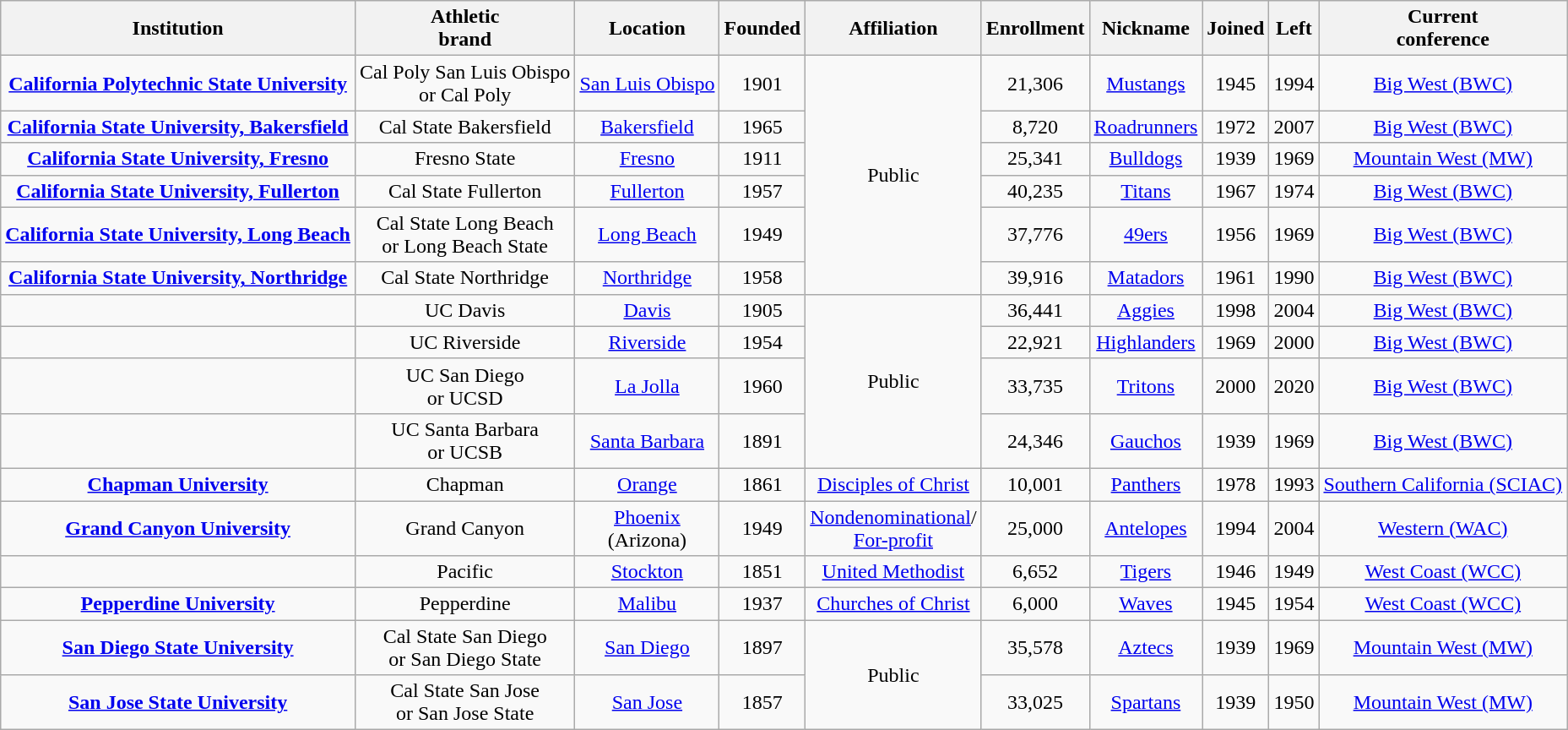<table class="wikitable sortable" style="text-align:center">
<tr>
<th>Institution</th>
<th>Athletic<br>brand</th>
<th>Location</th>
<th>Founded</th>
<th>Affiliation</th>
<th>Enrollment</th>
<th>Nickname</th>
<th>Joined</th>
<th>Left</th>
<th>Current<br>conference</th>
</tr>
<tr>
<td><strong><a href='#'>California Polytechnic State University</a></strong></td>
<td>Cal Poly San Luis Obispo<br>or Cal Poly</td>
<td><a href='#'>San Luis Obispo</a></td>
<td>1901</td>
<td rowspan="6">Public</td>
<td>21,306</td>
<td><a href='#'>Mustangs</a></td>
<td>1945</td>
<td>1994</td>
<td><a href='#'>Big West (BWC)</a></td>
</tr>
<tr>
<td><strong><a href='#'>California State University, Bakersfield</a></strong></td>
<td>Cal State Bakersfield</td>
<td><a href='#'>Bakersfield</a></td>
<td>1965</td>
<td>8,720</td>
<td><a href='#'>Roadrunners</a></td>
<td>1972</td>
<td>2007</td>
<td><a href='#'>Big West (BWC)</a></td>
</tr>
<tr>
<td><strong><a href='#'>California State University, Fresno</a></strong></td>
<td>Fresno State</td>
<td><a href='#'>Fresno</a></td>
<td>1911</td>
<td>25,341</td>
<td><a href='#'>Bulldogs</a></td>
<td>1939</td>
<td>1969</td>
<td><a href='#'>Mountain West (MW)</a><br></td>
</tr>
<tr>
<td><strong><a href='#'>California State University, Fullerton</a></strong></td>
<td>Cal State Fullerton</td>
<td><a href='#'>Fullerton</a></td>
<td>1957</td>
<td>40,235</td>
<td><a href='#'>Titans</a></td>
<td>1967</td>
<td>1974</td>
<td><a href='#'>Big West (BWC)</a></td>
</tr>
<tr>
<td><strong><a href='#'>California State University, Long Beach</a></strong></td>
<td>Cal State Long Beach<br>or Long Beach State</td>
<td><a href='#'>Long Beach</a></td>
<td>1949</td>
<td>37,776</td>
<td><a href='#'>49ers</a></td>
<td>1956</td>
<td>1969</td>
<td><a href='#'>Big West (BWC)</a></td>
</tr>
<tr>
<td><strong><a href='#'>California State University, Northridge</a></strong></td>
<td>Cal State Northridge</td>
<td><a href='#'>Northridge</a></td>
<td>1958</td>
<td>39,916</td>
<td><a href='#'>Matadors</a></td>
<td>1961</td>
<td>1990</td>
<td><a href='#'>Big West (BWC)</a></td>
</tr>
<tr>
<td></td>
<td>UC Davis</td>
<td><a href='#'>Davis</a></td>
<td>1905</td>
<td rowspan="4">Public</td>
<td>36,441</td>
<td><a href='#'>Aggies</a></td>
<td>1998</td>
<td>2004</td>
<td><a href='#'>Big West (BWC)</a><br></td>
</tr>
<tr>
<td></td>
<td>UC Riverside</td>
<td><a href='#'>Riverside</a></td>
<td>1954</td>
<td>22,921</td>
<td><a href='#'>Highlanders</a></td>
<td>1969</td>
<td>2000</td>
<td><a href='#'>Big West (BWC)</a></td>
</tr>
<tr>
<td></td>
<td>UC San Diego<br>or UCSD</td>
<td><a href='#'>La Jolla</a></td>
<td>1960</td>
<td>33,735</td>
<td><a href='#'>Tritons</a></td>
<td>2000</td>
<td>2020</td>
<td><a href='#'>Big West (BWC)</a></td>
</tr>
<tr>
<td></td>
<td>UC Santa Barbara<br>or UCSB</td>
<td><a href='#'>Santa Barbara</a></td>
<td>1891</td>
<td>24,346</td>
<td><a href='#'>Gauchos</a></td>
<td>1939</td>
<td>1969</td>
<td><a href='#'>Big West (BWC)</a></td>
</tr>
<tr>
<td><strong><a href='#'>Chapman University</a></strong></td>
<td>Chapman</td>
<td><a href='#'>Orange</a></td>
<td>1861</td>
<td><a href='#'>Disciples of Christ</a></td>
<td>10,001</td>
<td><a href='#'>Panthers</a></td>
<td>1978</td>
<td>1993</td>
<td><a href='#'>Southern California (SCIAC)</a></td>
</tr>
<tr>
<td><strong><a href='#'>Grand Canyon University</a></strong></td>
<td>Grand Canyon</td>
<td><a href='#'>Phoenix</a><br>(Arizona)</td>
<td>1949</td>
<td><a href='#'>Nondenominational</a>/<br><a href='#'>For-profit</a></td>
<td>25,000</td>
<td><a href='#'>Antelopes</a></td>
<td>1994</td>
<td>2004</td>
<td><a href='#'>Western (WAC)</a><br></td>
</tr>
<tr>
<td></td>
<td>Pacific</td>
<td><a href='#'>Stockton</a></td>
<td>1851</td>
<td><a href='#'>United Methodist</a></td>
<td>6,652</td>
<td><a href='#'>Tigers</a></td>
<td>1946</td>
<td>1949</td>
<td><a href='#'>West Coast (WCC)</a></td>
</tr>
<tr>
<td><strong><a href='#'>Pepperdine University</a></strong></td>
<td>Pepperdine</td>
<td><a href='#'>Malibu</a></td>
<td>1937</td>
<td><a href='#'>Churches of Christ</a></td>
<td>6,000</td>
<td><a href='#'>Waves</a></td>
<td>1945</td>
<td>1954</td>
<td><a href='#'>West Coast (WCC)</a></td>
</tr>
<tr>
<td><strong><a href='#'>San Diego State University</a></strong></td>
<td>Cal State San Diego<br>or San Diego State</td>
<td><a href='#'>San Diego</a></td>
<td>1897</td>
<td rowspan="2">Public</td>
<td>35,578</td>
<td><a href='#'>Aztecs</a></td>
<td>1939</td>
<td>1969</td>
<td><a href='#'>Mountain West (MW)</a><br></td>
</tr>
<tr>
<td><strong><a href='#'>San Jose State University</a></strong></td>
<td>Cal State San Jose<br>or San Jose State</td>
<td><a href='#'>San Jose</a></td>
<td>1857</td>
<td>33,025</td>
<td><a href='#'>Spartans</a></td>
<td>1939</td>
<td>1950</td>
<td><a href='#'>Mountain West (MW)</a></td>
</tr>
</table>
